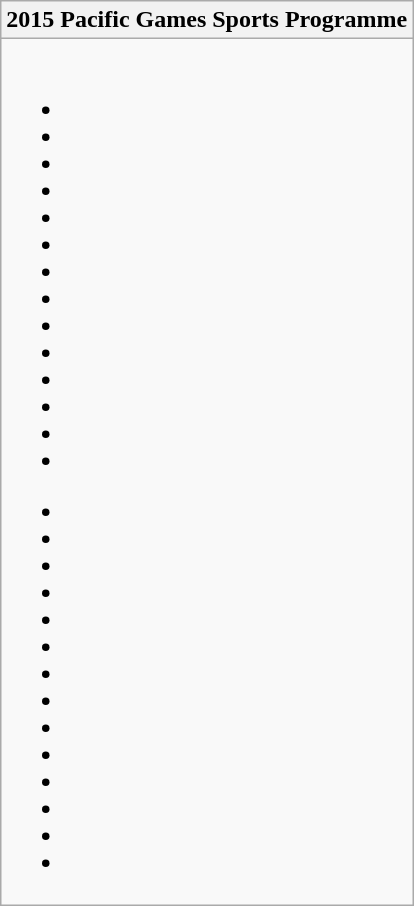<table class="wikitable">
<tr>
<th>2015 Pacific Games Sports Programme</th>
</tr>
<tr>
<td><br>
<ul><li></li><li></li><li> </li><li></li><li></li><li></li><li></li><li></li><li></li><li></li><li></li><li></li><li></li><li></li></ul><ul><li></li><li></li><li></li><li></li><li></li><li></li><li></li><li></li><li></li><li></li><li></li><li></li><li></li><li></li></ul></td>
</tr>
</table>
